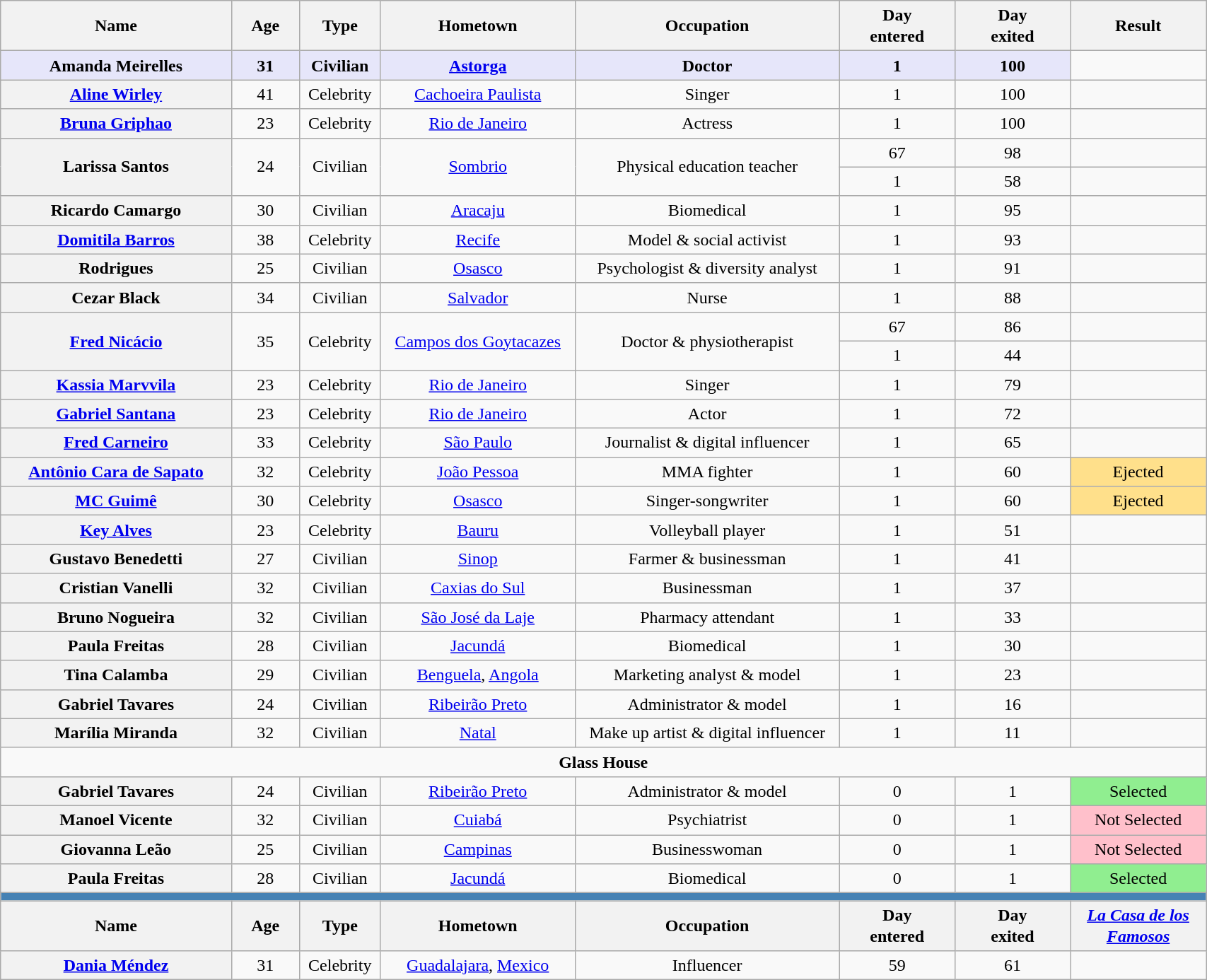<table class="wikitable sortable" style="text-align:center; width:90%; line-height:20px;">
<tr>
<th scope="col" width="17.0%">Name</th>
<th scope="col" width="05.0%">Age</th>
<th scope="col" width="06.0%">Type</th>
<th scope="col" width="13.5%">Hometown</th>
<th scope="col" width="13.5%">Occupation</th>
<th scope="col" width="08.5%">Day<br>entered</th>
<th scope="col" width="08.5%">Day<br>exited</th>
<th scope="col" width="10.0%">Result</th>
</tr>
<tr>
<td bgcolor="E6E6FA"><strong>Amanda Meirelles</strong></td>
<td bgcolor="E6E6FA"><strong>31</strong></td>
<td bgcolor="E6E6FA"><strong>Civilian</strong></td>
<td bgcolor="E6E6FA"><strong><a href='#'>Astorga</a></strong></td>
<td bgcolor="E6E6FA"><strong>Doctor</strong></td>
<td bgcolor="E6E6FA"><strong>1</strong></td>
<td bgcolor="E6E6FA"><strong>100</strong></td>
<td></td>
</tr>
<tr>
<th><a href='#'>Aline Wirley</a></th>
<td>41</td>
<td>Celebrity</td>
<td><a href='#'>Cachoeira Paulista</a></td>
<td>Singer</td>
<td>1</td>
<td>100</td>
<td></td>
</tr>
<tr>
<th><a href='#'>Bruna Griphao</a></th>
<td>23</td>
<td>Celebrity</td>
<td><a href='#'>Rio de Janeiro</a></td>
<td>Actress</td>
<td>1</td>
<td>100</td>
<td></td>
</tr>
<tr>
<th rowspan=2>Larissa Santos</th>
<td rowspan=2>24</td>
<td rowspan=2>Civilian</td>
<td rowspan=2><a href='#'>Sombrio</a></td>
<td rowspan=2>Physical education teacher</td>
<td>67</td>
<td>98</td>
<td></td>
</tr>
<tr>
<td>1</td>
<td>58</td>
<td></td>
</tr>
<tr>
<th>Ricardo Camargo</th>
<td>30</td>
<td>Civilian</td>
<td><a href='#'>Aracaju</a></td>
<td>Biomedical</td>
<td>1</td>
<td>95</td>
<td></td>
</tr>
<tr>
<th><a href='#'>Domitila Barros</a></th>
<td>38</td>
<td>Celebrity</td>
<td><a href='#'>Recife</a></td>
<td>Model & social activist</td>
<td>1</td>
<td>93</td>
<td></td>
</tr>
<tr>
<th> Rodrigues</th>
<td>25</td>
<td>Civilian</td>
<td><a href='#'>Osasco</a></td>
<td>Psychologist & diversity analyst</td>
<td>1</td>
<td>91</td>
<td></td>
</tr>
<tr>
<th>Cezar Black</th>
<td>34</td>
<td>Civilian</td>
<td><a href='#'>Salvador</a></td>
<td>Nurse</td>
<td>1</td>
<td>88</td>
<td></td>
</tr>
<tr>
<th rowspan=2><a href='#'>Fred Nicácio</a></th>
<td rowspan=2>35</td>
<td rowspan=2>Celebrity</td>
<td rowspan=2 nowrap><a href='#'>Campos dos Goytacazes</a></td>
<td rowspan=2>Doctor & physiotherapist</td>
<td>67</td>
<td>86</td>
<td></td>
</tr>
<tr>
<td>1</td>
<td>44</td>
<td></td>
</tr>
<tr>
<th><a href='#'>Kassia Marvvila</a></th>
<td>23</td>
<td>Celebrity</td>
<td><a href='#'>Rio de Janeiro</a></td>
<td>Singer</td>
<td>1</td>
<td>79</td>
<td></td>
</tr>
<tr>
<th><a href='#'>Gabriel Santana</a></th>
<td>23</td>
<td>Celebrity</td>
<td><a href='#'>Rio de Janeiro</a></td>
<td>Actor</td>
<td>1</td>
<td>72</td>
<td></td>
</tr>
<tr>
<th><a href='#'>Fred Carneiro</a></th>
<td>33</td>
<td>Celebrity</td>
<td><a href='#'>São Paulo</a></td>
<td>Journalist & digital influencer</td>
<td>1</td>
<td>65</td>
<td></td>
</tr>
<tr>
<th><a href='#'>Antônio Cara de Sapato</a></th>
<td>32</td>
<td>Celebrity</td>
<td><a href='#'>João Pessoa</a></td>
<td>MMA fighter</td>
<td>1</td>
<td>60</td>
<td bgcolor=FFE08B>Ejected</td>
</tr>
<tr>
<th><a href='#'>MC Guimê</a></th>
<td>30</td>
<td>Celebrity</td>
<td><a href='#'>Osasco</a></td>
<td>Singer-songwriter</td>
<td>1</td>
<td>60</td>
<td bgcolor=FFE08B>Ejected</td>
</tr>
<tr>
<th><a href='#'>Key Alves</a></th>
<td>23</td>
<td>Celebrity</td>
<td><a href='#'>Bauru</a></td>
<td>Volleyball player</td>
<td>1</td>
<td>51</td>
<td></td>
</tr>
<tr>
<th>Gustavo Benedetti</th>
<td>27</td>
<td>Civilian</td>
<td><a href='#'>Sinop</a></td>
<td>Farmer & businessman</td>
<td>1</td>
<td>41</td>
<td></td>
</tr>
<tr>
<th>Cristian Vanelli</th>
<td>32</td>
<td>Civilian</td>
<td><a href='#'>Caxias do Sul</a></td>
<td>Businessman</td>
<td>1</td>
<td>37</td>
<td></td>
</tr>
<tr>
<th>Bruno Nogueira</th>
<td>32</td>
<td>Civilian</td>
<td><a href='#'>São José da Laje</a></td>
<td>Pharmacy attendant</td>
<td>1</td>
<td>33</td>
<td></td>
</tr>
<tr>
<th>Paula Freitas</th>
<td>28</td>
<td>Civilian</td>
<td><a href='#'>Jacundá</a></td>
<td>Biomedical</td>
<td>1</td>
<td>30</td>
<td></td>
</tr>
<tr>
<th>Tina Calamba</th>
<td>29</td>
<td>Civilian</td>
<td><a href='#'>Benguela</a>, <a href='#'>Angola</a></td>
<td>Marketing analyst & model</td>
<td>1</td>
<td>23</td>
<td></td>
</tr>
<tr>
<th>Gabriel Tavares</th>
<td>24</td>
<td>Civilian</td>
<td><a href='#'>Ribeirão Preto</a></td>
<td>Administrator & model</td>
<td>1</td>
<td>16</td>
<td></td>
</tr>
<tr>
<th>Marília Miranda</th>
<td>32</td>
<td>Civilian</td>
<td><a href='#'>Natal</a></td>
<td nowrap>Make up artist & digital influencer</td>
<td>1</td>
<td>11</td>
<td></td>
</tr>
<tr>
<td colspan=8 align=center><strong>Glass House</strong></td>
</tr>
<tr>
<th>Gabriel Tavares</th>
<td>24</td>
<td>Civilian</td>
<td><a href='#'>Ribeirão Preto</a></td>
<td>Administrator & model</td>
<td>0</td>
<td>1</td>
<td bgcolor=90EE90>Selected</td>
</tr>
<tr>
<th>Manoel Vicente</th>
<td>32</td>
<td>Civilian</td>
<td><a href='#'>Cuiabá</a></td>
<td>Psychiatrist</td>
<td>0</td>
<td>1</td>
<td bgcolor=FFC0CB>Not Selected</td>
</tr>
<tr>
<th>Giovanna Leão</th>
<td>25</td>
<td>Civilian</td>
<td><a href='#'>Campinas</a></td>
<td>Businesswoman</td>
<td>0</td>
<td>1</td>
<td bgcolor=FFC0CB>Not Selected</td>
</tr>
<tr>
<th>Paula Freitas</th>
<td>28</td>
<td>Civilian</td>
<td><a href='#'>Jacundá</a></td>
<td>Biomedical</td>
<td>0</td>
<td>1</td>
<td bgcolor=90EE90>Selected</td>
</tr>
<tr>
<td bgcolor=4682B4 colspan=8></td>
</tr>
<tr>
<th>Name</th>
<th>Age</th>
<th>Type</th>
<th>Hometown</th>
<th>Occupation</th>
<th>Day<br>entered</th>
<th>Day<br>exited</th>
<th><em><a href='#'>La Casa de los Famosos</a></em></th>
</tr>
<tr>
<th><a href='#'>Dania Méndez</a></th>
<td>31</td>
<td>Celebrity</td>
<td><a href='#'>Guadalajara</a>, <a href='#'>Mexico</a></td>
<td>Influencer</td>
<td>59</td>
<td>61</td>
<td></td>
</tr>
</table>
